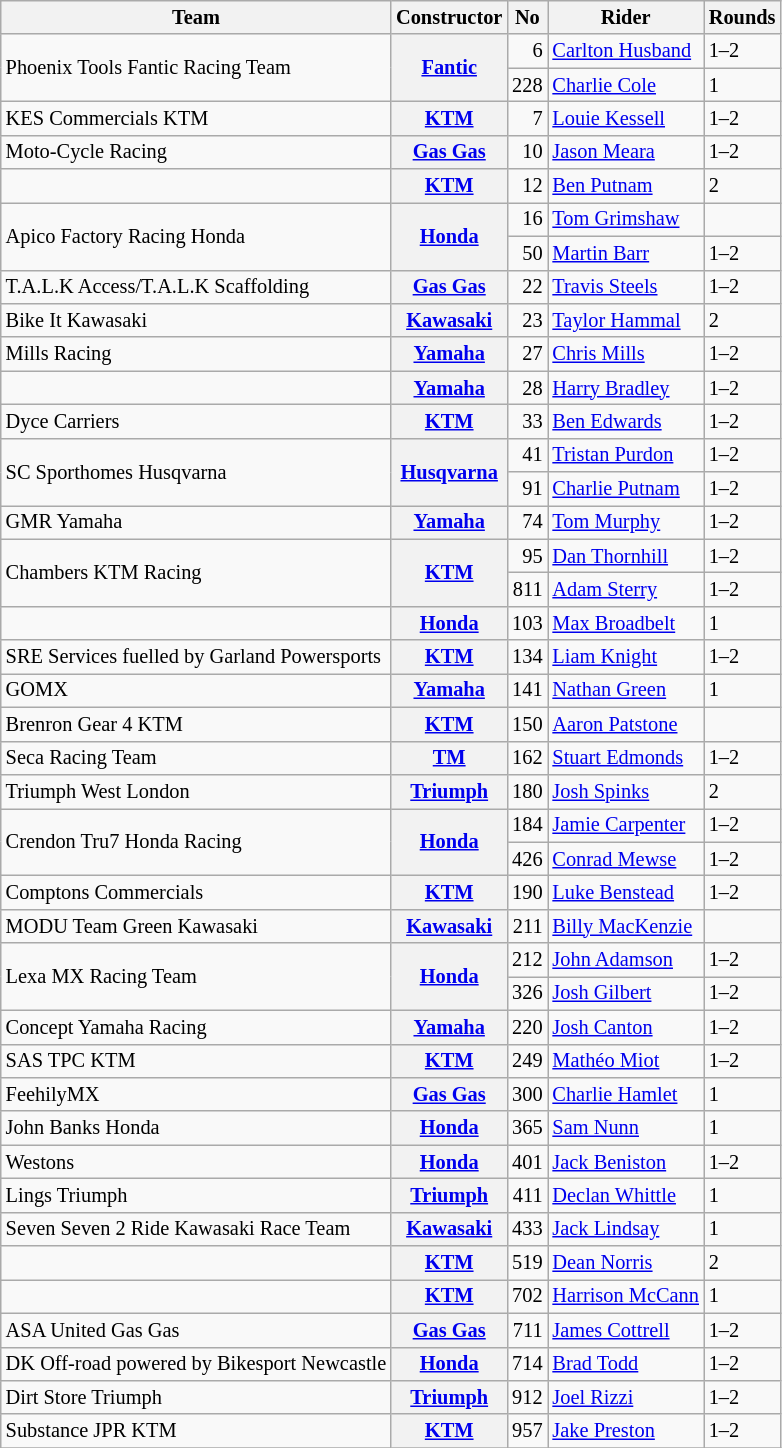<table class="wikitable" style="font-size: 85%;">
<tr>
<th>Team</th>
<th>Constructor</th>
<th>No</th>
<th>Rider</th>
<th>Rounds</th>
</tr>
<tr>
<td rowspan=2>Phoenix Tools Fantic Racing Team</td>
<th rowspan=2><a href='#'>Fantic</a></th>
<td align="right">6</td>
<td> <a href='#'>Carlton Husband</a></td>
<td>1–2</td>
</tr>
<tr>
<td align="right">228</td>
<td> <a href='#'>Charlie Cole</a></td>
<td>1</td>
</tr>
<tr>
<td>KES Commercials KTM</td>
<th><a href='#'>KTM</a></th>
<td align="right">7</td>
<td> <a href='#'>Louie Kessell</a></td>
<td>1–2</td>
</tr>
<tr>
<td>Moto-Cycle Racing</td>
<th><a href='#'>Gas Gas</a></th>
<td align="right">10</td>
<td> <a href='#'>Jason Meara</a></td>
<td>1–2</td>
</tr>
<tr>
<td></td>
<th><a href='#'>KTM</a></th>
<td align="right">12</td>
<td> <a href='#'>Ben Putnam</a></td>
<td>2</td>
</tr>
<tr>
<td rowspan=2>Apico Factory Racing Honda</td>
<th rowspan=2><a href='#'>Honda</a></th>
<td align="right">16</td>
<td> <a href='#'>Tom Grimshaw</a></td>
<td></td>
</tr>
<tr>
<td align="right">50</td>
<td> <a href='#'>Martin Barr</a></td>
<td>1–2</td>
</tr>
<tr>
<td>T.A.L.K Access/T.A.L.K Scaffolding</td>
<th><a href='#'>Gas Gas</a></th>
<td align="right">22</td>
<td> <a href='#'>Travis Steels</a></td>
<td>1–2</td>
</tr>
<tr>
<td>Bike It Kawasaki</td>
<th><a href='#'>Kawasaki</a></th>
<td align="right">23</td>
<td> <a href='#'>Taylor Hammal</a></td>
<td>2</td>
</tr>
<tr>
<td>Mills Racing</td>
<th><a href='#'>Yamaha</a></th>
<td align="right">27</td>
<td> <a href='#'>Chris Mills</a></td>
<td>1–2</td>
</tr>
<tr>
<td></td>
<th><a href='#'>Yamaha</a></th>
<td align="right">28</td>
<td> <a href='#'>Harry Bradley</a></td>
<td>1–2</td>
</tr>
<tr>
<td>Dyce Carriers</td>
<th><a href='#'>KTM</a></th>
<td align="right">33</td>
<td> <a href='#'>Ben Edwards</a></td>
<td>1–2</td>
</tr>
<tr>
<td rowspan=2>SC Sporthomes Husqvarna</td>
<th rowspan=2><a href='#'>Husqvarna</a></th>
<td align="right">41</td>
<td> <a href='#'>Tristan Purdon</a></td>
<td>1–2</td>
</tr>
<tr>
<td align="right">91</td>
<td> <a href='#'>Charlie Putnam</a></td>
<td>1–2</td>
</tr>
<tr>
<td>GMR Yamaha</td>
<th><a href='#'>Yamaha</a></th>
<td align="right">74</td>
<td> <a href='#'>Tom Murphy</a></td>
<td>1–2</td>
</tr>
<tr>
<td rowspan=2>Chambers KTM Racing</td>
<th rowspan=2><a href='#'>KTM</a></th>
<td align="right">95</td>
<td> <a href='#'>Dan Thornhill</a></td>
<td>1–2</td>
</tr>
<tr>
<td align="right">811</td>
<td> <a href='#'>Adam Sterry</a></td>
<td>1–2</td>
</tr>
<tr>
<td></td>
<th><a href='#'>Honda</a></th>
<td align="right">103</td>
<td> <a href='#'>Max Broadbelt</a></td>
<td>1</td>
</tr>
<tr>
<td>SRE Services fuelled by Garland Powersports</td>
<th><a href='#'>KTM</a></th>
<td align="right">134</td>
<td> <a href='#'>Liam Knight</a></td>
<td>1–2</td>
</tr>
<tr>
<td>GOMX</td>
<th><a href='#'>Yamaha</a></th>
<td align="right">141</td>
<td> <a href='#'>Nathan Green</a></td>
<td>1</td>
</tr>
<tr>
<td>Brenron Gear 4 KTM</td>
<th><a href='#'>KTM</a></th>
<td align="right">150</td>
<td> <a href='#'>Aaron Patstone</a></td>
<td></td>
</tr>
<tr>
<td>Seca Racing Team</td>
<th><a href='#'>TM</a></th>
<td align="right">162</td>
<td> <a href='#'>Stuart Edmonds</a></td>
<td>1–2</td>
</tr>
<tr>
<td>Triumph West London</td>
<th><a href='#'>Triumph</a></th>
<td align="right">180</td>
<td> <a href='#'>Josh Spinks</a></td>
<td>2</td>
</tr>
<tr>
<td rowspan=2>Crendon Tru7 Honda Racing</td>
<th rowspan=2><a href='#'>Honda</a></th>
<td align="right">184</td>
<td> <a href='#'>Jamie Carpenter</a></td>
<td>1–2</td>
</tr>
<tr>
<td align="right">426</td>
<td> <a href='#'>Conrad Mewse</a></td>
<td>1–2</td>
</tr>
<tr>
<td>Comptons Commercials</td>
<th><a href='#'>KTM</a></th>
<td align="right">190</td>
<td> <a href='#'>Luke Benstead</a></td>
<td>1–2</td>
</tr>
<tr>
<td>MODU Team Green Kawasaki</td>
<th><a href='#'>Kawasaki</a></th>
<td align="right">211</td>
<td> <a href='#'>Billy MacKenzie</a></td>
<td></td>
</tr>
<tr>
<td rowspan=2>Lexa MX Racing Team</td>
<th rowspan=2><a href='#'>Honda</a></th>
<td align="right">212</td>
<td> <a href='#'>John Adamson</a></td>
<td>1–2</td>
</tr>
<tr>
<td align="right">326</td>
<td> <a href='#'>Josh Gilbert</a></td>
<td>1–2</td>
</tr>
<tr>
<td>Concept Yamaha Racing</td>
<th><a href='#'>Yamaha</a></th>
<td align="right">220</td>
<td> <a href='#'>Josh Canton</a></td>
<td>1–2</td>
</tr>
<tr>
<td>SAS TPC KTM</td>
<th><a href='#'>KTM</a></th>
<td align="right">249</td>
<td> <a href='#'>Mathéo Miot</a></td>
<td>1–2</td>
</tr>
<tr>
<td>FeehilyMX</td>
<th><a href='#'>Gas Gas</a></th>
<td align="right">300</td>
<td> <a href='#'>Charlie Hamlet</a></td>
<td>1</td>
</tr>
<tr>
<td>John Banks Honda</td>
<th><a href='#'>Honda</a></th>
<td align="right">365</td>
<td> <a href='#'>Sam Nunn</a></td>
<td>1</td>
</tr>
<tr>
<td>Westons</td>
<th><a href='#'>Honda</a></th>
<td align="right">401</td>
<td> <a href='#'>Jack Beniston</a></td>
<td>1–2</td>
</tr>
<tr>
<td>Lings Triumph</td>
<th><a href='#'>Triumph</a></th>
<td align="right">411</td>
<td> <a href='#'>Declan Whittle</a></td>
<td>1</td>
</tr>
<tr>
<td>Seven Seven 2 Ride Kawasaki Race Team</td>
<th><a href='#'>Kawasaki</a></th>
<td align="right">433</td>
<td> <a href='#'>Jack Lindsay</a></td>
<td>1</td>
</tr>
<tr>
<td></td>
<th><a href='#'>KTM</a></th>
<td align="right">519</td>
<td> <a href='#'>Dean Norris</a></td>
<td>2</td>
</tr>
<tr>
<td></td>
<th><a href='#'>KTM</a></th>
<td align="right">702</td>
<td> <a href='#'>Harrison McCann</a></td>
<td>1</td>
</tr>
<tr>
<td>ASA United Gas Gas</td>
<th><a href='#'>Gas Gas</a></th>
<td align="right">711</td>
<td> <a href='#'>James Cottrell</a></td>
<td>1–2</td>
</tr>
<tr>
<td>DK Off-road powered by Bikesport Newcastle</td>
<th><a href='#'>Honda</a></th>
<td align="right">714</td>
<td> <a href='#'>Brad Todd</a></td>
<td>1–2</td>
</tr>
<tr>
<td>Dirt Store Triumph</td>
<th><a href='#'>Triumph</a></th>
<td align="right">912</td>
<td> <a href='#'>Joel Rizzi</a></td>
<td>1–2</td>
</tr>
<tr>
<td>Substance JPR KTM</td>
<th><a href='#'>KTM</a></th>
<td align="right">957</td>
<td> <a href='#'>Jake Preston</a></td>
<td>1–2</td>
</tr>
<tr>
</tr>
</table>
